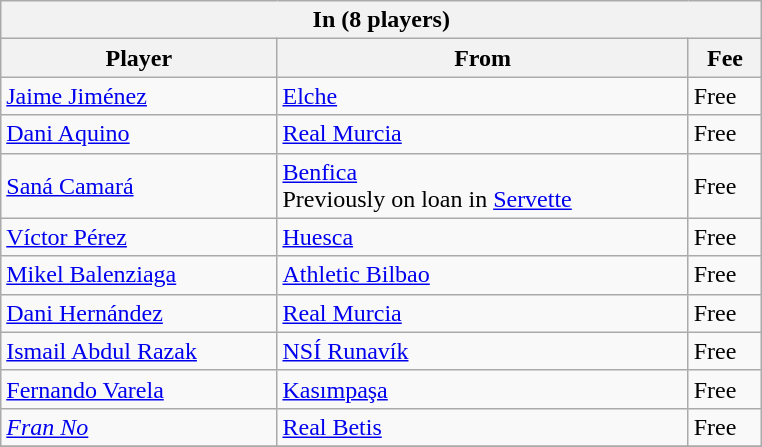<table class="wikitable collapsible collapsed">
<tr>
<th colspan="3" width="500"> <strong>In</strong> (8 players)</th>
</tr>
<tr>
<th>Player</th>
<th>From</th>
<th>Fee</th>
</tr>
<tr>
<td> <a href='#'>Jaime Jiménez</a></td>
<td> <a href='#'>Elche</a></td>
<td>Free</td>
</tr>
<tr>
<td> <a href='#'>Dani Aquino</a></td>
<td> <a href='#'>Real Murcia</a></td>
<td>Free</td>
</tr>
<tr>
<td> <a href='#'>Saná Camará</a></td>
<td> <a href='#'>Benfica</a><br>Previously on loan in  <a href='#'>Servette</a></td>
<td>Free</td>
</tr>
<tr>
<td> <a href='#'>Víctor Pérez</a></td>
<td> <a href='#'>Huesca</a></td>
<td>Free</td>
</tr>
<tr>
<td> <a href='#'>Mikel Balenziaga</a></td>
<td> <a href='#'>Athletic Bilbao</a></td>
<td>Free</td>
</tr>
<tr>
<td> <a href='#'>Dani Hernández</a></td>
<td> <a href='#'>Real Murcia</a></td>
<td>Free</td>
</tr>
<tr>
<td> <a href='#'>Ismail Abdul Razak</a></td>
<td> <a href='#'>NSÍ Runavík</a></td>
<td>Free</td>
</tr>
<tr>
<td> <a href='#'>Fernando Varela</a></td>
<td> <a href='#'>Kasımpaşa</a></td>
<td>Free</td>
</tr>
<tr>
<td> <em><a href='#'>Fran No</a></em></td>
<td> <a href='#'>Real Betis</a></td>
<td>Free</td>
</tr>
<tr>
</tr>
</table>
